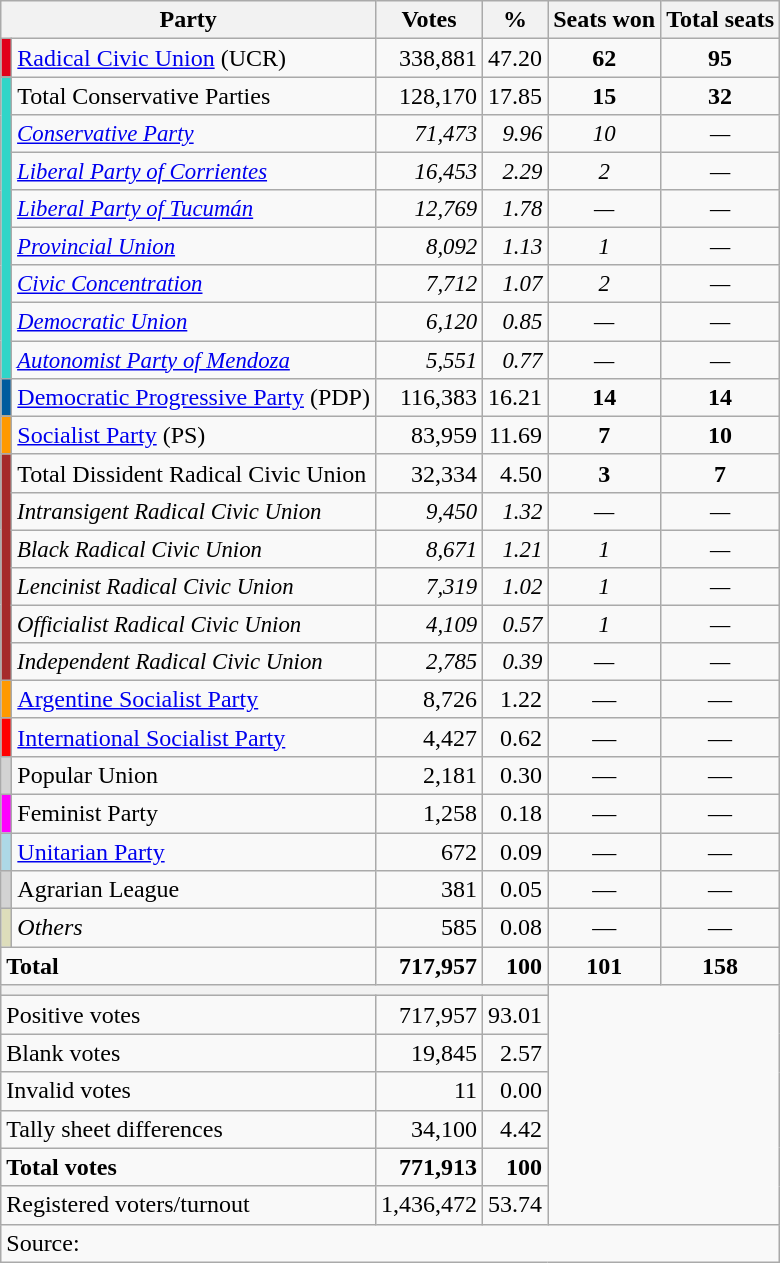<table class="wikitable" style="text-align:right;">
<tr>
<th colspan=2>Party</th>
<th>Votes</th>
<th>%</th>
<th>Seats won</th>
<th>Total seats</th>
</tr>
<tr>
<td bgcolor=#E10019></td>
<td align=left><a href='#'>Radical Civic Union</a> (UCR)</td>
<td>338,881</td>
<td>47.20</td>
<td align=center><strong>62</strong></td>
<td align=center><strong>95</strong></td>
</tr>
<tr>
<td bgcolor=#30D5C8 rowspan=8></td>
<td align=left>Total Conservative Parties</td>
<td>128,170</td>
<td>17.85</td>
<td align=center><strong>15</strong></td>
<td align=center><strong>32</strong></td>
</tr>
<tr style="font-size: 95%; font-style: italic">
<td align=left><span><a href='#'>Conservative Party</a></span></td>
<td>71,473</td>
<td>9.96</td>
<td align=center>10</td>
<td align=center>—</td>
</tr>
<tr style="font-size: 95%; font-style: italic">
<td align=left><span><a href='#'>Liberal Party of Corrientes</a></span></td>
<td>16,453</td>
<td>2.29</td>
<td align=center>2</td>
<td align=center>—</td>
</tr>
<tr style="font-size: 95%; font-style: italic">
<td align=left><span><a href='#'>Liberal Party of Tucumán</a></span></td>
<td>12,769</td>
<td>1.78</td>
<td align=center>—</td>
<td align=center>—</td>
</tr>
<tr style="font-size: 95%; font-style: italic">
<td align=left><span><a href='#'>Provincial Union</a></span></td>
<td>8,092</td>
<td>1.13</td>
<td align=center>1</td>
<td align=center>—</td>
</tr>
<tr style="font-size: 95%; font-style: italic">
<td align=left><span><a href='#'>Civic Concentration</a></span></td>
<td>7,712</td>
<td>1.07</td>
<td align=center>2</td>
<td align=center>—</td>
</tr>
<tr style="font-size: 95%; font-style: italic">
<td align=left><span><a href='#'>Democratic Union</a></span></td>
<td>6,120</td>
<td>0.85</td>
<td align=center>—</td>
<td align=center>—</td>
</tr>
<tr style="font-size: 95%; font-style: italic">
<td align=left><span><a href='#'>Autonomist Party of Mendoza</a></span></td>
<td>5,551</td>
<td>0.77</td>
<td align=center>—</td>
<td align=center>—</td>
</tr>
<tr>
<td bgcolor=#005C9E></td>
<td align=left><a href='#'>Democratic Progressive Party</a> (PDP)</td>
<td>116,383</td>
<td>16.21</td>
<td align=center><strong>14</strong></td>
<td align=center><strong>14</strong></td>
</tr>
<tr>
<td bgcolor=#FF9900></td>
<td align=left><a href='#'>Socialist Party</a> (PS)</td>
<td>83,959</td>
<td>11.69</td>
<td align=center><strong>7</strong></td>
<td align=center><strong>10</strong></td>
</tr>
<tr>
<td bgcolor=#a52a2a rowspan=6></td>
<td align=left>Total Dissident Radical Civic Union</td>
<td>32,334</td>
<td>4.50</td>
<td align=center><strong>3</strong></td>
<td align=center><strong>7</strong></td>
</tr>
<tr style="font-size: 95%; font-style: italic">
<td align=left><span>Intransigent Radical Civic Union</span></td>
<td>9,450</td>
<td>1.32</td>
<td align=center>—</td>
<td align=center>—</td>
</tr>
<tr style="font-size: 95%; font-style: italic">
<td align=left><span>Black Radical Civic Union</span></td>
<td>8,671</td>
<td>1.21</td>
<td align=center>1</td>
<td align=center>—</td>
</tr>
<tr style="font-size: 95%; font-style: italic">
<td align=left><span>Lencinist Radical Civic Union</span></td>
<td>7,319</td>
<td>1.02</td>
<td align=center>1</td>
<td align=center>—</td>
</tr>
<tr style="font-size: 95%; font-style: italic">
<td align=left><span>Officialist Radical Civic Union</span></td>
<td>4,109</td>
<td>0.57</td>
<td align=center>1</td>
<td align=center>—</td>
</tr>
<tr style="font-size: 95%; font-style: italic">
<td align=left><span>Independent Radical Civic Union</span></td>
<td>2,785</td>
<td>0.39</td>
<td align=center>—</td>
<td align=center>—</td>
</tr>
<tr>
<td bgcolor=#FF9900></td>
<td align=left><a href='#'>Argentine Socialist Party</a></td>
<td>8,726</td>
<td>1.22</td>
<td align=center>—</td>
<td align=center>—</td>
</tr>
<tr>
<td bgcolor=#FF0000></td>
<td align=left><a href='#'>International Socialist Party</a></td>
<td>4,427</td>
<td>0.62</td>
<td align=center>—</td>
<td align=center>—</td>
</tr>
<tr>
<td bgcolor=#D3D3D3></td>
<td align=left>Popular Union</td>
<td>2,181</td>
<td>0.30</td>
<td align=center>—</td>
<td align=center>—</td>
</tr>
<tr>
<td bgcolor=fuchsia></td>
<td align=left>Feminist Party</td>
<td>1,258</td>
<td>0.18</td>
<td align=center>—</td>
<td align=center>—</td>
</tr>
<tr>
<td bgcolor=lightblue></td>
<td align=left><a href='#'>Unitarian Party</a></td>
<td>672</td>
<td>0.09</td>
<td align=center>—</td>
<td align=center>—</td>
</tr>
<tr>
<td bgcolor=#D3D3D3></td>
<td align=left>Agrarian League</td>
<td>381</td>
<td>0.05</td>
<td align=center>—</td>
<td align=center>—</td>
</tr>
<tr>
<td bgcolor=#DDDDBB></td>
<td align=left><em>Others</em></td>
<td>585</td>
<td>0.08</td>
<td align=center>—</td>
<td align=center>—</td>
</tr>
<tr style="font-weight:bold">
<td colspan=2 align=left>Total</td>
<td>717,957</td>
<td>100</td>
<td align=center><strong>101</strong></td>
<td align=center><strong>158</strong></td>
</tr>
<tr>
<th colspan=4></th>
<td rowspan=7 colspan=2></td>
</tr>
<tr>
<td align=left colspan=2>Positive votes</td>
<td>717,957</td>
<td>93.01</td>
</tr>
<tr>
<td align=left colspan=2>Blank votes</td>
<td>19,845</td>
<td>2.57</td>
</tr>
<tr>
<td align=left colspan=2>Invalid votes</td>
<td>11</td>
<td>0.00</td>
</tr>
<tr>
<td align=left colspan=2>Tally sheet differences</td>
<td>34,100</td>
<td>4.42</td>
</tr>
<tr style="font-weight:bold">
<td align=left colspan=2>Total votes</td>
<td>771,913</td>
<td>100</td>
</tr>
<tr>
<td align=left colspan=2>Registered voters/turnout</td>
<td>1,436,472</td>
<td>53.74</td>
</tr>
<tr>
<td colspan=6 align=left>Source:</td>
</tr>
</table>
